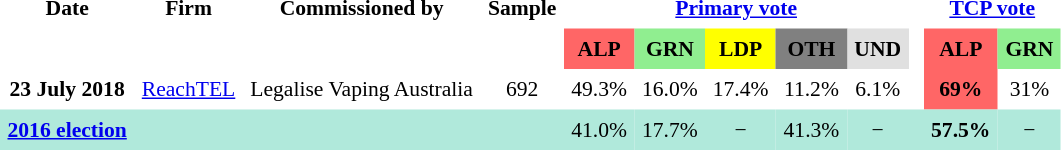<table class="toccolours" cellpadding="5" cellspacing="0" style="float:left; margin-right:.5em; margin-top:.4em; font-size:90%;">
<tr>
</tr>
<tr>
<th style="background:#; text-align:center;">Date</th>
<th style="background:#; text-align:center;">Firm</th>
<th style="background:#; text-align:center;">Commissioned by</th>
<th style="background:#; text-align:center;">Sample</th>
<th style="background:#; text-align:center;" colspan="5"><a href='#'>Primary vote</a></th>
<th style="background:#; text-align:center;"></th>
<th style="background:#; text-align:center;" colspan="2"><a href='#'>TCP vote</a></th>
</tr>
<tr>
<th style="background:#; text-align:center;"></th>
<th style="background:#; text-align:center;"></th>
<th style="background:#; text-align:center;"></th>
<th style="background:#; text-align:center;"></th>
<th style="background:#f66; text-align:center;">ALP</th>
<th style="background:#90ee90; text-align:center;">GRN</th>
<th style="background:yellow; text-align:center;">LDP</th>
<th style="background:gray; text-align:center;">OTH</th>
<th style="background:#E0E0E0; text-align:center;">UND</th>
<th style="background:#FFFFFF; text-align:center;"></th>
<th style="background:#f66; text-align:center;">ALP</th>
<th style="background:#90ee90; text-align:center;">GRN</th>
</tr>
<tr>
<th style="text-align:center;" bgcolor="">23 July 2018</th>
<td style="text-align:center;" bgcolor=""><a href='#'>ReachTEL</a></td>
<td style="text-align:center;" bgcolor="">Legalise Vaping Australia</td>
<td style="text-align:center;" bgcolor="">692</td>
<td width="" style="text-align:center; background:#;">49.3%</td>
<td width="" style="text-align:center; background:#;">16.0%</td>
<td width="" style="text-align:center; background:#;">17.4%</td>
<td width="" style="text-align:center; background:#;">11.2%</td>
<td width="" style="text-align:center; background:#;">6.1%</td>
<td width="" style="text-align:center; background:#;"></td>
<td width="" style="text-align:center; background:#f66;"><strong>69%</strong></td>
<td width="" style="text-align:center; background:#;">31%</td>
</tr>
<tr>
<th style="text-align:center; background:#b0e9db;"><strong><a href='#'>2016 election</a></strong></th>
<td width="" style="text-align:center; background:#b0e9db;"></td>
<td width="" style="text-align:center; background:#b0e9db;"></td>
<td width="" style="text-align:center; background:#b0e9db;"></td>
<td width="" style="text-align:center; background:#b0e9db;">41.0%</td>
<td width="" style="text-align:center; background:#b0e9db;">17.7%</td>
<td width="" style="text-align:center; background:#b0e9db;">−</td>
<td width="" style="text-align:center; background:#b0e9db;">41.3%</td>
<td width="" style="text-align:center; background:#b0e9db;">−</td>
<td width="" style="text-align:center; background:#b0e9db;"></td>
<td width="" style="text-align:center; background:#b0e9db;"><strong>57.5%</strong></td>
<td width="" style="text-align:center; background:#b0e9db;">−</td>
</tr>
</table>
